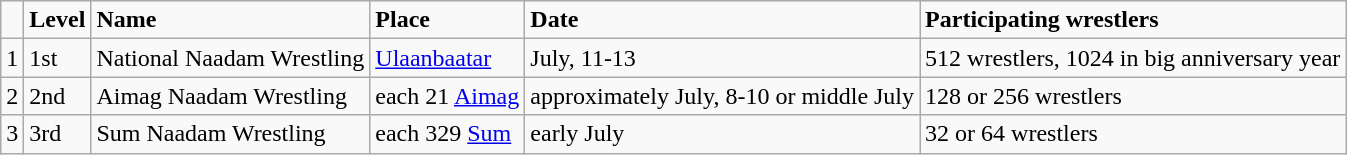<table class="wikitable">
<tr>
<td></td>
<td><strong>Level</strong></td>
<td><strong>Name</strong></td>
<td><strong>Place</strong></td>
<td><strong>Date</strong></td>
<td><strong>Participating wrestlers</strong></td>
</tr>
<tr>
<td>1</td>
<td>1st</td>
<td>National Naadam Wrestling</td>
<td><a href='#'>Ulaanbaatar</a></td>
<td>July, 11-13</td>
<td>512 wrestlers, 1024 in big anniversary year</td>
</tr>
<tr>
<td>2</td>
<td>2nd</td>
<td>Aimag Naadam Wrestling</td>
<td>each 21 <a href='#'>Aimag</a></td>
<td>approximately July, 8-10 or middle July</td>
<td>128 or 256 wrestlers</td>
</tr>
<tr>
<td>3</td>
<td>3rd</td>
<td>Sum Naadam Wrestling</td>
<td>each 329 <a href='#'>Sum</a></td>
<td>early July</td>
<td>32 or 64 wrestlers</td>
</tr>
</table>
